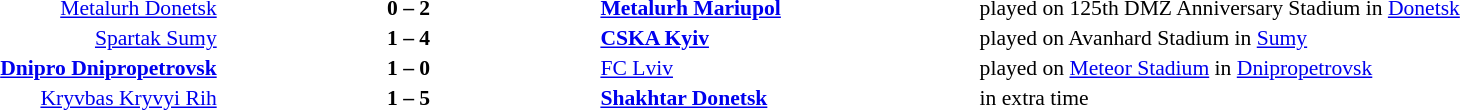<table width=100% cellspacing=1>
<tr>
<th width=20%></th>
<th width=20%></th>
<th width=20%></th>
<th></th>
</tr>
<tr style=font-size:90%>
<td align=right><a href='#'>Metalurh Donetsk</a></td>
<td align=center><strong>0 – 2</strong></td>
<td><strong><a href='#'>Metalurh Mariupol</a></strong></td>
<td>played on 125th DMZ Anniversary Stadium in <a href='#'>Donetsk</a></td>
</tr>
<tr style=font-size:90%>
<td align=right><a href='#'>Spartak Sumy</a></td>
<td align=center><strong>1 – 4</strong></td>
<td><strong><a href='#'>CSKA Kyiv</a></strong></td>
<td>played on Avanhard Stadium in <a href='#'>Sumy</a></td>
</tr>
<tr style=font-size:90%>
<td align=right><strong><a href='#'>Dnipro Dnipropetrovsk</a></strong></td>
<td align=center><strong>1 – 0</strong></td>
<td><a href='#'>FC Lviv</a></td>
<td>played on <a href='#'>Meteor Stadium</a> in <a href='#'>Dnipropetrovsk</a></td>
</tr>
<tr style=font-size:90%>
<td align=right><a href='#'>Kryvbas Kryvyi Rih</a></td>
<td align=center><strong>1 – 5</strong></td>
<td><strong><a href='#'>Shakhtar Donetsk</a></strong></td>
<td>in extra time</td>
</tr>
</table>
